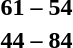<table style="text-align:center">
<tr>
<th width=200></th>
<th width=100></th>
<th width=200></th>
</tr>
<tr>
<td align=right><strong></strong></td>
<td><strong>61 – 54</strong></td>
<td align=left></td>
</tr>
<tr>
<td align=right></td>
<td><strong>44 – 84</strong></td>
<td align=left><strong></strong></td>
</tr>
</table>
